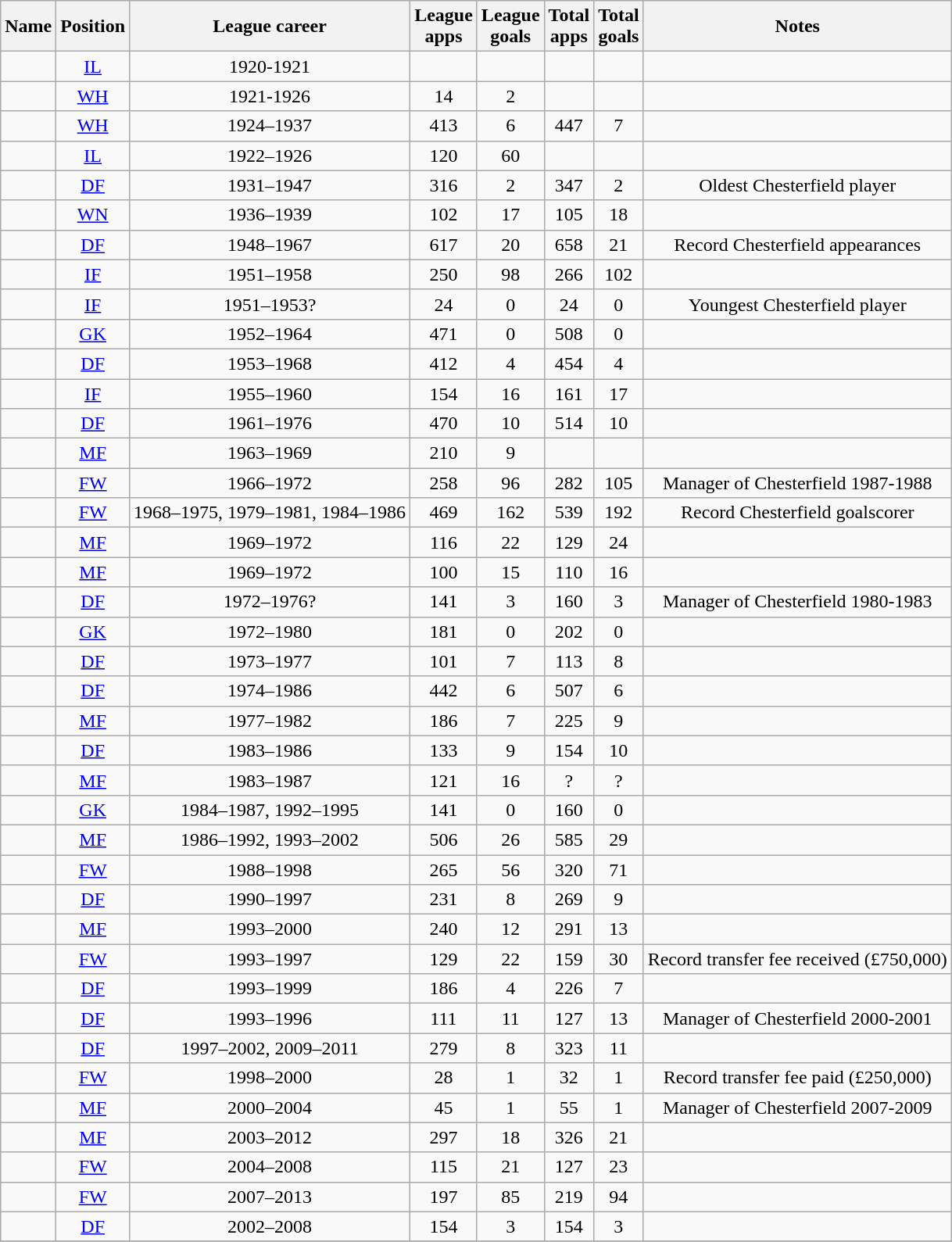<table class="wikitable sortable" style="text-align: center;">
<tr>
<th>Name</th>
<th>Position</th>
<th>League career</th>
<th>League<br>apps</th>
<th>League<br>goals</th>
<th>Total<br>apps </th>
<th>Total<br>goals </th>
<th>Notes</th>
</tr>
<tr>
<td align=left></td>
<td><a href='#'>IL</a></td>
<td>1920-1921</td>
<td></td>
<td></td>
<td></td>
<td></td>
<td></td>
</tr>
<tr>
<td align=left></td>
<td><a href='#'>WH</a></td>
<td>1921-1926</td>
<td>14</td>
<td>2</td>
<td></td>
<td></td>
<td></td>
</tr>
<tr>
<td align=left></td>
<td><a href='#'>WH</a></td>
<td>1924–1937</td>
<td>413</td>
<td>6</td>
<td>447</td>
<td>7</td>
<td></td>
</tr>
<tr>
<td align=left></td>
<td><a href='#'>IL</a></td>
<td>1922–1926</td>
<td>120</td>
<td>60</td>
<td></td>
<td></td>
<td></td>
</tr>
<tr>
<td align=left></td>
<td><a href='#'>DF</a></td>
<td>1931–1947</td>
<td>316</td>
<td>2</td>
<td>347</td>
<td>2</td>
<td>Oldest Chesterfield player</td>
</tr>
<tr>
<td align=left></td>
<td><a href='#'>WN</a></td>
<td>1936–1939</td>
<td>102</td>
<td>17</td>
<td>105</td>
<td>18</td>
<td></td>
</tr>
<tr>
<td align=left></td>
<td><a href='#'>DF</a></td>
<td>1948–1967</td>
<td>617</td>
<td>20</td>
<td>658</td>
<td>21</td>
<td>Record Chesterfield appearances</td>
</tr>
<tr>
<td align=left></td>
<td><a href='#'>IF</a></td>
<td>1951–1958</td>
<td>250</td>
<td>98</td>
<td>266</td>
<td>102</td>
<td></td>
</tr>
<tr>
<td align=left></td>
<td><a href='#'>IF</a></td>
<td>1951–1953?</td>
<td>24</td>
<td>0</td>
<td>24</td>
<td>0</td>
<td>Youngest Chesterfield player</td>
</tr>
<tr>
<td align=left></td>
<td><a href='#'>GK</a></td>
<td>1952–1964</td>
<td>471</td>
<td>0</td>
<td>508</td>
<td>0</td>
<td></td>
</tr>
<tr>
<td align=left></td>
<td><a href='#'>DF</a></td>
<td>1953–1968</td>
<td>412</td>
<td>4</td>
<td>454</td>
<td>4</td>
<td></td>
</tr>
<tr>
<td align=left></td>
<td><a href='#'>IF</a></td>
<td>1955–1960</td>
<td>154</td>
<td>16</td>
<td>161</td>
<td>17</td>
<td></td>
</tr>
<tr>
<td align=left></td>
<td><a href='#'>DF</a></td>
<td>1961–1976</td>
<td>470</td>
<td>10</td>
<td>514</td>
<td>10</td>
<td></td>
</tr>
<tr>
<td align=left></td>
<td><a href='#'>MF</a></td>
<td>1963–1969</td>
<td>210</td>
<td>9</td>
<td></td>
<td></td>
<td></td>
</tr>
<tr>
<td align=left></td>
<td><a href='#'>FW</a></td>
<td>1966–1972</td>
<td>258</td>
<td>96</td>
<td>282</td>
<td>105</td>
<td>Manager of Chesterfield 1987-1988</td>
</tr>
<tr>
<td align=left></td>
<td><a href='#'>FW</a></td>
<td>1968–1975, 1979–1981, 1984–1986</td>
<td>469</td>
<td>162</td>
<td>539</td>
<td>192</td>
<td>Record Chesterfield goalscorer</td>
</tr>
<tr>
<td align=left></td>
<td><a href='#'>MF</a></td>
<td>1969–1972</td>
<td>116</td>
<td>22</td>
<td>129</td>
<td>24</td>
<td></td>
</tr>
<tr>
<td align=left></td>
<td><a href='#'>MF</a></td>
<td>1969–1972</td>
<td>100</td>
<td>15</td>
<td>110</td>
<td>16</td>
<td></td>
</tr>
<tr>
<td align=left></td>
<td><a href='#'>DF</a></td>
<td>1972–1976?</td>
<td>141</td>
<td>3</td>
<td>160</td>
<td>3</td>
<td>Manager of Chesterfield 1980-1983</td>
</tr>
<tr>
<td align=left></td>
<td><a href='#'>GK</a></td>
<td>1972–1980</td>
<td>181</td>
<td>0</td>
<td>202</td>
<td>0</td>
<td></td>
</tr>
<tr>
<td align=left></td>
<td><a href='#'>DF</a></td>
<td>1973–1977</td>
<td>101</td>
<td>7</td>
<td>113</td>
<td>8</td>
<td></td>
</tr>
<tr>
<td align=left></td>
<td><a href='#'>DF</a></td>
<td>1974–1986</td>
<td>442</td>
<td>6</td>
<td>507</td>
<td>6</td>
<td></td>
</tr>
<tr>
<td align=left></td>
<td><a href='#'>MF</a></td>
<td>1977–1982</td>
<td>186</td>
<td>7</td>
<td>225</td>
<td>9</td>
<td></td>
</tr>
<tr>
<td align=left></td>
<td><a href='#'>DF</a></td>
<td>1983–1986</td>
<td>133</td>
<td>9</td>
<td>154</td>
<td>10</td>
<td></td>
</tr>
<tr>
<td align=left></td>
<td><a href='#'>MF</a></td>
<td>1983–1987</td>
<td>121</td>
<td>16</td>
<td>?</td>
<td>?</td>
<td></td>
</tr>
<tr>
<td align=left></td>
<td><a href='#'>GK</a></td>
<td>1984–1987, 1992–1995</td>
<td>141</td>
<td>0</td>
<td>160</td>
<td>0</td>
<td></td>
</tr>
<tr>
<td align=left></td>
<td><a href='#'>MF</a></td>
<td>1986–1992, 1993–2002</td>
<td>506</td>
<td>26</td>
<td>585</td>
<td>29</td>
<td></td>
</tr>
<tr>
<td align=left></td>
<td><a href='#'>FW</a></td>
<td>1988–1998</td>
<td>265</td>
<td>56</td>
<td>320</td>
<td>71</td>
<td></td>
</tr>
<tr>
<td align=left></td>
<td><a href='#'>DF</a></td>
<td>1990–1997</td>
<td>231</td>
<td>8</td>
<td>269</td>
<td>9</td>
<td></td>
</tr>
<tr>
<td align=left></td>
<td><a href='#'>MF</a></td>
<td>1993–2000</td>
<td>240</td>
<td>12</td>
<td>291</td>
<td>13</td>
<td></td>
</tr>
<tr>
<td align=left></td>
<td><a href='#'>FW</a></td>
<td>1993–1997</td>
<td>129</td>
<td>22</td>
<td>159</td>
<td>30</td>
<td>Record transfer fee received (£750,000)</td>
</tr>
<tr>
<td align=left></td>
<td><a href='#'>DF</a></td>
<td>1993–1999</td>
<td>186</td>
<td>4</td>
<td>226</td>
<td>7</td>
<td></td>
</tr>
<tr>
<td align=left></td>
<td><a href='#'>DF</a></td>
<td>1993–1996</td>
<td>111</td>
<td>11</td>
<td>127</td>
<td>13</td>
<td>Manager of Chesterfield 2000-2001</td>
</tr>
<tr>
<td align=left></td>
<td><a href='#'>DF</a></td>
<td>1997–2002, 2009–2011</td>
<td>279</td>
<td>8</td>
<td>323</td>
<td>11</td>
<td></td>
</tr>
<tr>
<td align=left></td>
<td><a href='#'>FW</a></td>
<td>1998–2000</td>
<td>28</td>
<td>1</td>
<td>32</td>
<td>1</td>
<td>Record transfer fee paid (£250,000)</td>
</tr>
<tr>
<td align=left></td>
<td><a href='#'>MF</a></td>
<td>2000–2004</td>
<td>45</td>
<td>1</td>
<td>55</td>
<td>1</td>
<td>Manager of Chesterfield 2007-2009</td>
</tr>
<tr>
<td align=left></td>
<td><a href='#'>MF</a></td>
<td>2003–2012</td>
<td>297</td>
<td>18</td>
<td>326</td>
<td>21</td>
<td></td>
</tr>
<tr>
<td align=left></td>
<td><a href='#'>FW</a></td>
<td>2004–2008</td>
<td>115</td>
<td>21</td>
<td>127</td>
<td>23</td>
<td></td>
</tr>
<tr>
<td align=left></td>
<td><a href='#'>FW</a></td>
<td>2007–2013</td>
<td>197</td>
<td>85</td>
<td>219</td>
<td>94</td>
<td></td>
</tr>
<tr>
<td align=left></td>
<td><a href='#'>DF</a></td>
<td>2002–2008</td>
<td>154</td>
<td>3</td>
<td>154</td>
<td>3</td>
<td></td>
</tr>
<tr>
</tr>
</table>
